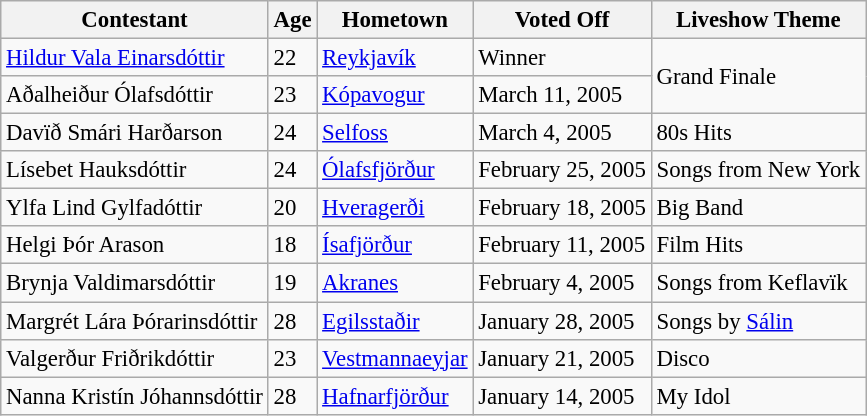<table class="wikitable" style="font-size:95%;">
<tr>
<th>Contestant</th>
<th>Age</th>
<th>Hometown</th>
<th>Voted Off</th>
<th>Liveshow Theme</th>
</tr>
<tr>
<td><a href='#'>Hildur Vala Einarsdóttir</a></td>
<td>22</td>
<td><a href='#'>Reykjavík</a></td>
<td>Winner</td>
<td rowspan="2">Grand Finale</td>
</tr>
<tr>
<td>Aðalheiður Ólafsdóttir</td>
<td>23</td>
<td><a href='#'>Kópavogur</a></td>
<td>March 11, 2005</td>
</tr>
<tr>
<td>Davïð Smári Harðarson</td>
<td>24</td>
<td><a href='#'>Selfoss</a></td>
<td>March 4, 2005</td>
<td>80s Hits</td>
</tr>
<tr>
<td>Lísebet Hauksdóttir</td>
<td>24</td>
<td><a href='#'>Ólafsfjörður</a></td>
<td>February 25, 2005</td>
<td>Songs from New York</td>
</tr>
<tr>
<td>Ylfa Lind Gylfadóttir</td>
<td>20</td>
<td><a href='#'>Hveragerði</a></td>
<td>February 18, 2005</td>
<td>Big Band</td>
</tr>
<tr>
<td>Helgi Þór Arason</td>
<td>18</td>
<td><a href='#'>Ísafjörður</a></td>
<td>February 11, 2005</td>
<td>Film Hits</td>
</tr>
<tr>
<td>Brynja Valdimarsdóttir</td>
<td>19</td>
<td><a href='#'>Akranes</a></td>
<td>February 4, 2005</td>
<td>Songs from Keflavïk</td>
</tr>
<tr>
<td>Margrét Lára Þórarinsdóttir</td>
<td>28</td>
<td><a href='#'>Egilsstaðir</a></td>
<td>January 28, 2005</td>
<td>Songs by <a href='#'>Sálin</a></td>
</tr>
<tr>
<td>Valgerður Friðrikdóttir</td>
<td>23</td>
<td><a href='#'>Vestmannaeyjar</a></td>
<td>January 21, 2005</td>
<td>Disco</td>
</tr>
<tr>
<td>Nanna Kristín Jóhannsdóttir</td>
<td>28</td>
<td><a href='#'>Hafnarfjörður</a></td>
<td>January 14, 2005</td>
<td>My Idol</td>
</tr>
</table>
